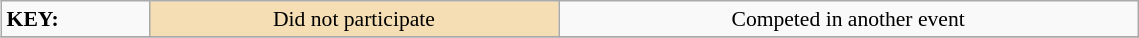<table class="wikitable" style="margin:0.5em; font-size:90%;position:relative;" width=60%>
<tr>
<td><strong>KEY:</strong></td>
<td bgcolor="wheat" align=center>Did not participate</td>
<td align=center>Competed in another event</td>
</tr>
<tr>
</tr>
</table>
